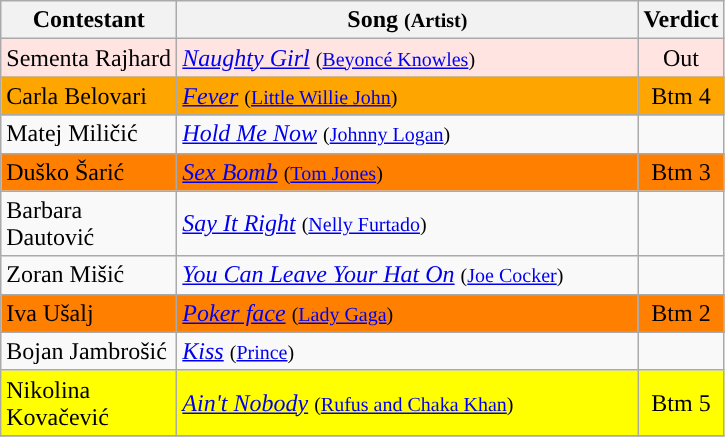<table class="wikitable">
<tr>
<th width="110">Contestant</th>
<th width="300">Song <small>(Artist)</small></th>
<th width="28">Verdict</th>
</tr>
<tr bgcolor="#FFE4E1">
<td align="left">Sementa Rajhard</td>
<td align="left"><em><a href='#'>Naughty Girl</a></em> <small>(<a href='#'>Beyoncé Knowles</a>)</small></td>
<td align="center">Out</td>
</tr>
<tr bgcolor="orange">
<td align="left">Carla Belovari</td>
<td align="left"><em><a href='#'>Fever</a></em> <small>(<a href='#'>Little Willie John</a>)</small></td>
<td align="center">Btm 4</td>
</tr>
<tr>
<td align="left">Matej Miličić</td>
<td align="left"><em><a href='#'>Hold Me Now</a></em> <small>(<a href='#'>Johnny Logan</a>)</small></td>
<td align="center"></td>
</tr>
<tr bgcolor="#FF7F00">
<td align="left">Duško Šarić</td>
<td align="left"><em><a href='#'>Sex Bomb</a></em> <small>(<a href='#'>Tom Jones</a>)</small></td>
<td align="center">Btm 3</td>
</tr>
<tr>
<td align="left">Barbara Dautović</td>
<td align="left"><em><a href='#'>Say It Right</a></em> <small>(<a href='#'>Nelly Furtado</a>)</small></td>
<td align="center"></td>
</tr>
<tr>
<td align="left">Zoran Mišić</td>
<td align="left"><em><a href='#'>You Can Leave Your Hat On</a></em> <small>(<a href='#'>Joe Cocker</a>)</small></td>
<td align="center"></td>
</tr>
<tr bgcolor="#FF7F00">
<td align="left">Iva Ušalj</td>
<td align="left"><em><a href='#'>Poker face</a></em> <small>(<a href='#'>Lady Gaga</a>)</small></td>
<td align="center">Btm 2</td>
</tr>
<tr>
<td align="left">Bojan Jambrošić</td>
<td align="left"><em><a href='#'>Kiss</a></em> <small>(<a href='#'>Prince</a>)</small></td>
<td align="center"></td>
</tr>
<tr bgcolor="yellow">
<td align="left">Nikolina Kovačević</td>
<td align="left"><em><a href='#'>Ain't Nobody</a></em> <small>(<a href='#'>Rufus and Chaka Khan</a>)</small></td>
<td align="center">Btm 5</td>
</tr>
<tr>
</tr>
</table>
